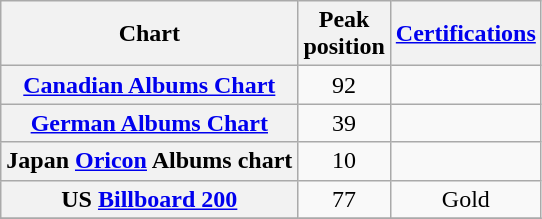<table class="wikitable plainrowheaders" style="text-align:center;">
<tr>
<th scope="col">Chart</th>
<th scope="col">Peak<br>position</th>
<th><a href='#'>Certifications</a></th>
</tr>
<tr>
<th scope=row><a href='#'>Canadian Albums Chart</a></th>
<td>92</td>
<td></td>
</tr>
<tr>
<th scope= row><a href='#'>German Albums Chart</a></th>
<td>39</td>
<td></td>
</tr>
<tr>
<th scope=row>Japan <a href='#'>Oricon</a> Albums chart</th>
<td>10</td>
<td></td>
</tr>
<tr>
<th scope=row>US <a href='#'>Billboard 200</a></th>
<td>77</td>
<td>Gold</td>
</tr>
<tr>
</tr>
</table>
